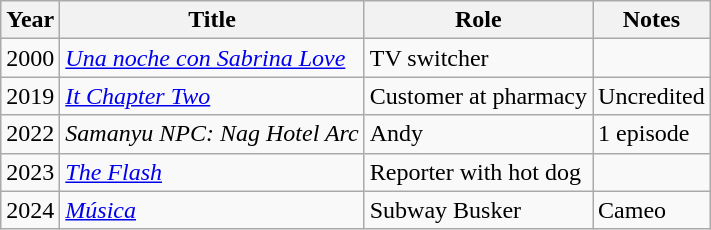<table class="wikitable">
<tr>
<th>Year</th>
<th>Title</th>
<th>Role</th>
<th>Notes</th>
</tr>
<tr>
<td>2000</td>
<td><em><a href='#'>Una noche con Sabrina Love</a></em></td>
<td>TV switcher</td>
<td></td>
</tr>
<tr>
<td>2019</td>
<td><em><a href='#'>It Chapter Two</a></em></td>
<td>Customer at pharmacy</td>
<td>Uncredited</td>
</tr>
<tr>
<td>2022</td>
<td><em>Samanyu NPC: Nag Hotel Arc</em></td>
<td>Andy</td>
<td>1 episode</td>
</tr>
<tr>
<td>2023</td>
<td><em><a href='#'>The Flash</a></em></td>
<td>Reporter with hot dog</td>
<td></td>
</tr>
<tr>
<td>2024</td>
<td><em><a href='#'>Música</a></em></td>
<td>Subway Busker</td>
<td>Cameo</td>
</tr>
</table>
